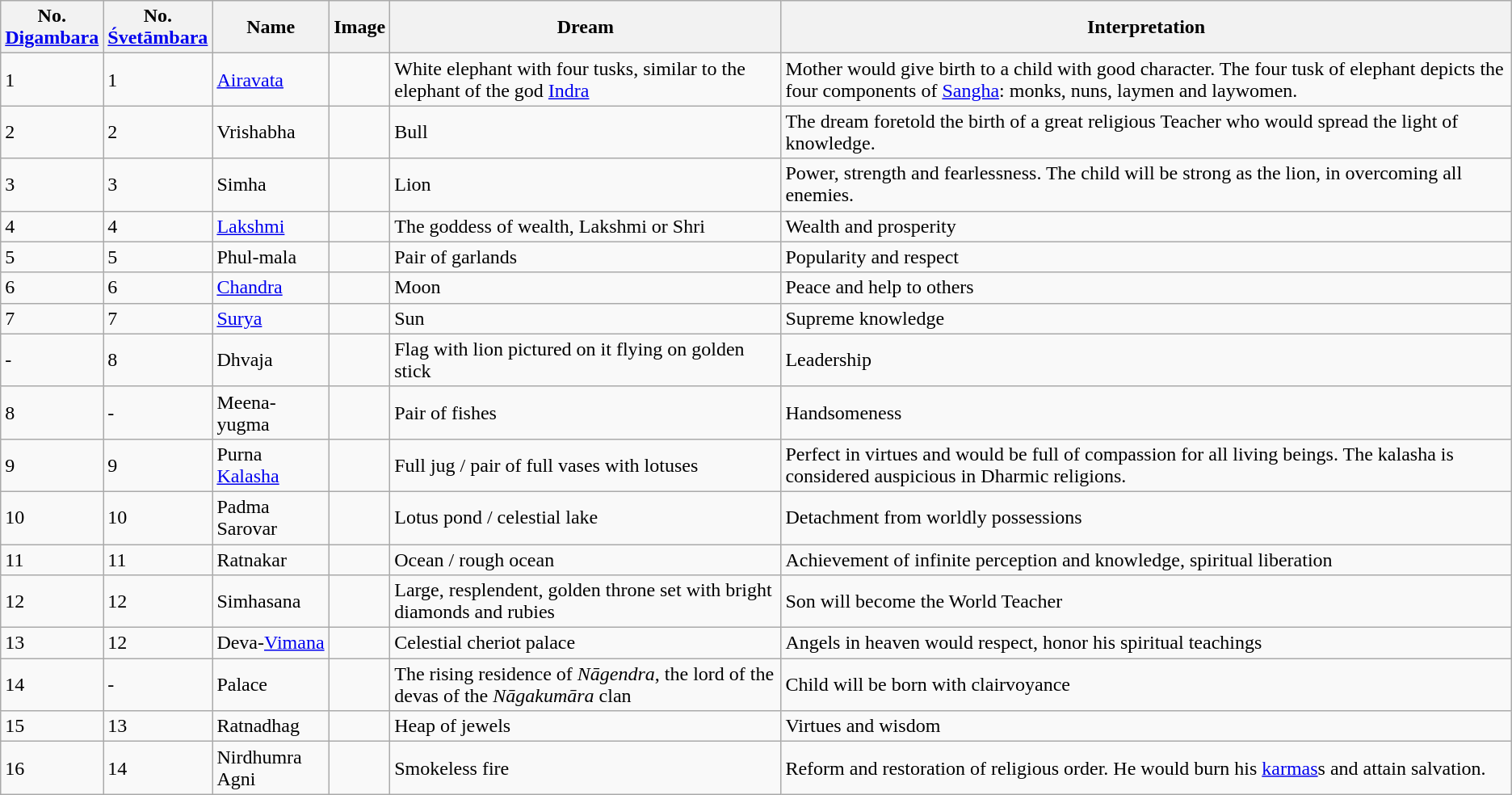<table class="wikitable sortable" border="1">
<tr>
<th>No.<br><a href='#'>Digambara</a></th>
<th>No.<br><a href='#'>Śvetāmbara</a></th>
<th>Name</th>
<th>Image</th>
<th>Dream</th>
<th>Interpretation</th>
</tr>
<tr>
<td>1</td>
<td>1</td>
<td><a href='#'>Airavata</a></td>
<td></td>
<td>White elephant with four tusks, similar to the elephant of the god <a href='#'>Indra</a></td>
<td>Mother would give birth to a child with good character. The four tusk of elephant depicts the four components of <a href='#'>Sangha</a>: monks, nuns, laymen and laywomen.</td>
</tr>
<tr>
<td>2</td>
<td>2</td>
<td>Vrishabha</td>
<td></td>
<td>Bull</td>
<td>The dream foretold the birth of a great religious Teacher who would spread the light of knowledge.</td>
</tr>
<tr>
<td>3</td>
<td>3</td>
<td>Simha</td>
<td></td>
<td>Lion</td>
<td>Power, strength and fearlessness. The  child will be strong as the lion, in overcoming all enemies.</td>
</tr>
<tr>
<td>4</td>
<td>4</td>
<td><a href='#'>Lakshmi</a></td>
<td></td>
<td>The goddess of wealth, Lakshmi or Shri</td>
<td>Wealth and prosperity</td>
</tr>
<tr>
<td>5</td>
<td>5</td>
<td>Phul-mala</td>
<td></td>
<td>Pair of garlands</td>
<td>Popularity and respect</td>
</tr>
<tr>
<td>6</td>
<td>6</td>
<td><a href='#'>Chandra</a></td>
<td></td>
<td>Moon</td>
<td>Peace and help to others</td>
</tr>
<tr>
<td>7</td>
<td>7</td>
<td><a href='#'>Surya</a></td>
<td></td>
<td>Sun</td>
<td>Supreme knowledge</td>
</tr>
<tr>
<td>-</td>
<td>8</td>
<td>Dhvaja</td>
<td></td>
<td>Flag with lion pictured on it flying on golden stick</td>
<td>Leadership</td>
</tr>
<tr>
<td>8</td>
<td>-</td>
<td>Meena-yugma</td>
<td></td>
<td>Pair of fishes</td>
<td>Handsomeness</td>
</tr>
<tr>
<td>9</td>
<td>9</td>
<td>Purna <a href='#'>Kalasha</a></td>
<td></td>
<td>Full jug / pair of full vases with lotuses</td>
<td>Perfect in virtues and would be full of compassion for all living beings. The kalasha is considered auspicious in Dharmic religions.</td>
</tr>
<tr>
<td>10</td>
<td>10</td>
<td>Padma Sarovar</td>
<td></td>
<td>Lotus pond / celestial lake</td>
<td>Detachment from worldly possessions</td>
</tr>
<tr>
<td>11</td>
<td>11</td>
<td>Ratnakar</td>
<td></td>
<td>Ocean / rough ocean</td>
<td>Achievement of  infinite perception and knowledge, spiritual liberation</td>
</tr>
<tr>
<td>12</td>
<td>12</td>
<td>Simhasana</td>
<td></td>
<td>Large, resplendent, golden throne set with bright diamonds and rubies</td>
<td>Son will become the World Teacher</td>
</tr>
<tr>
<td>13</td>
<td>12</td>
<td>Deva-<a href='#'>Vimana</a></td>
<td></td>
<td>Celestial cheriot palace</td>
<td>Angels in heaven would respect, honor his spiritual teachings</td>
</tr>
<tr>
<td>14</td>
<td>-</td>
<td>Palace</td>
<td></td>
<td>The rising residence of <em>Nāgendra</em>, the lord of the devas of the <em>Nāgakumāra</em> clan</td>
<td>Child will be born with clairvoyance</td>
</tr>
<tr>
<td>15</td>
<td>13</td>
<td>Ratnadhag</td>
<td></td>
<td>Heap of jewels</td>
<td>Virtues and wisdom</td>
</tr>
<tr>
<td>16</td>
<td>14</td>
<td>Nirdhumra Agni</td>
<td></td>
<td>Smokeless fire</td>
<td>Reform and restoration of religious order. He would burn his <a href='#'>karmas</a>s and attain salvation.</td>
</tr>
</table>
